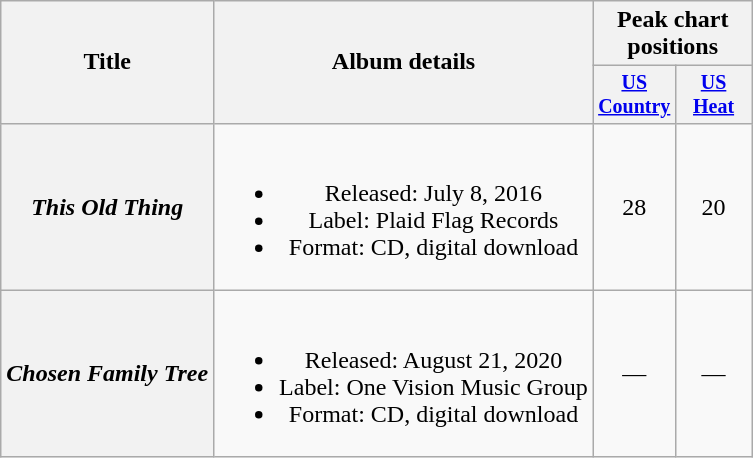<table class="wikitable plainrowheaders" style="text-align:center;">
<tr>
<th rowspan="2">Title</th>
<th rowspan="2">Album details</th>
<th colspan="2">Peak chart positions</th>
</tr>
<tr style="font-size:smaller;">
<th style="width:45px;"><a href='#'>US Country</a><br></th>
<th style="width:45px;"><a href='#'>US Heat</a><br></th>
</tr>
<tr>
<th scope="row"><em>This Old Thing</em></th>
<td><br><ul><li>Released: July 8, 2016</li><li>Label: Plaid Flag Records</li><li>Format: CD, digital download</li></ul></td>
<td>28</td>
<td>20</td>
</tr>
<tr>
<th scope="row"><em>Chosen Family Tree</em></th>
<td><br><ul><li>Released: August 21, 2020</li><li>Label: One Vision Music Group</li><li>Format: CD, digital download</li></ul></td>
<td>—</td>
<td>—</td>
</tr>
</table>
